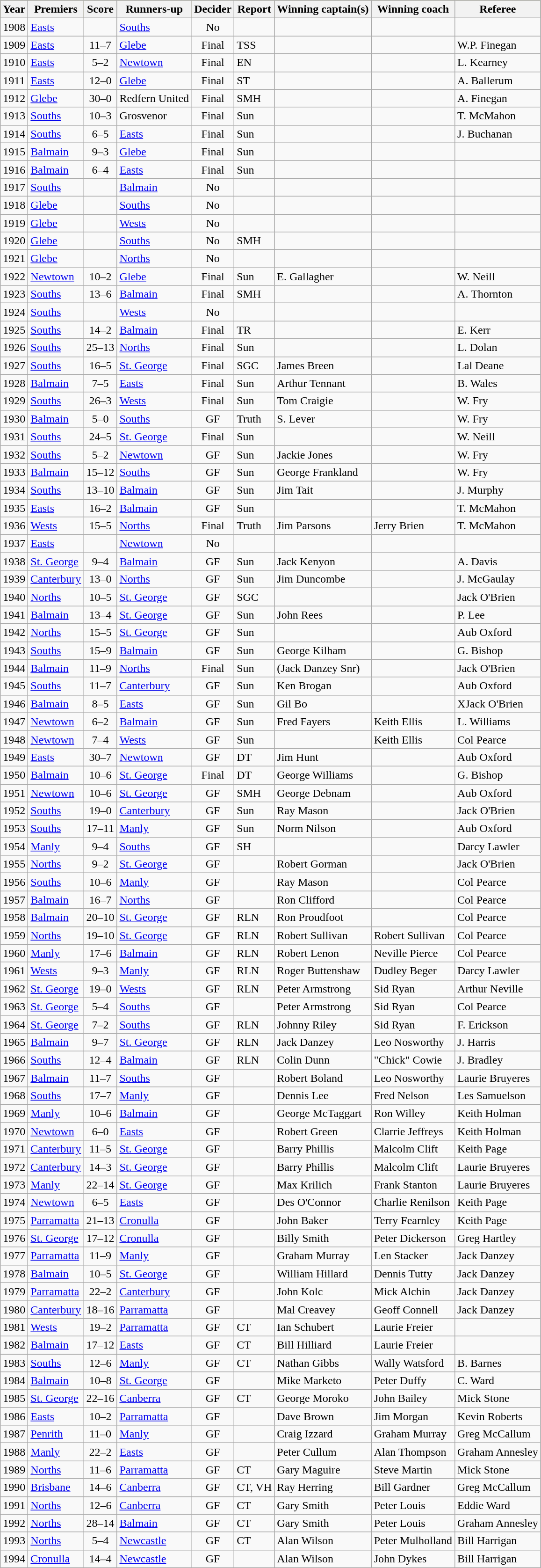<table class="wikitable">
<tr bgcolor=#bdb76b>
<th>Year</th>
<th>Premiers</th>
<th>Score</th>
<th>Runners-up</th>
<th>Decider</th>
<th>Report</th>
<th>Winning captain(s)</th>
<th>Winning coach</th>
<th>Referee</th>
</tr>
<tr>
<td>1908</td>
<td> <a href='#'>Easts</a></td>
<td style="text-align:center;"></td>
<td> <a href='#'>Souths</a></td>
<td style="text-align:center;">No</td>
<td></td>
<td></td>
<td></td>
<td></td>
</tr>
<tr>
<td>1909</td>
<td> <a href='#'>Easts</a></td>
<td style="text-align:center;">11–7</td>
<td> <a href='#'>Glebe</a></td>
<td style="text-align:center;">Final</td>
<td>TSS</td>
<td></td>
<td></td>
<td>W.P. Finegan</td>
</tr>
<tr>
<td>1910</td>
<td> <a href='#'>Easts</a></td>
<td style="text-align:center;">5–2</td>
<td> <a href='#'>Newtown</a></td>
<td style="text-align:center;">Final</td>
<td>EN</td>
<td></td>
<td></td>
<td>L. Kearney</td>
</tr>
<tr>
<td>1911</td>
<td> <a href='#'>Easts</a></td>
<td style="text-align:center;">12–0</td>
<td> <a href='#'>Glebe</a></td>
<td style="text-align:center;">Final</td>
<td>ST</td>
<td></td>
<td></td>
<td>A. Ballerum</td>
</tr>
<tr>
<td>1912</td>
<td> <a href='#'>Glebe</a></td>
<td style="text-align:center;">30–0</td>
<td>Redfern United</td>
<td style="text-align:center;">Final</td>
<td>SMH</td>
<td></td>
<td></td>
<td>A. Finegan</td>
</tr>
<tr>
<td>1913</td>
<td> <a href='#'>Souths</a></td>
<td style="text-align:center;">10–3</td>
<td>Grosvenor</td>
<td style="text-align:center;">Final</td>
<td>Sun</td>
<td></td>
<td></td>
<td>T. McMahon</td>
</tr>
<tr>
<td>1914</td>
<td> <a href='#'>Souths</a></td>
<td style="text-align:center;">6–5</td>
<td> <a href='#'>Easts</a></td>
<td style="text-align:center;">Final</td>
<td>Sun</td>
<td></td>
<td></td>
<td>J. Buchanan</td>
</tr>
<tr>
<td>1915</td>
<td> <a href='#'>Balmain</a></td>
<td style="text-align:center;">9–3</td>
<td> <a href='#'>Glebe</a></td>
<td style="text-align:center;">Final</td>
<td>Sun</td>
<td></td>
<td></td>
<td></td>
</tr>
<tr>
<td>1916</td>
<td> <a href='#'>Balmain</a></td>
<td style="text-align:center;">6–4</td>
<td> <a href='#'>Easts</a></td>
<td style="text-align:center;">Final</td>
<td>Sun</td>
<td></td>
<td></td>
<td></td>
</tr>
<tr>
<td>1917</td>
<td> <a href='#'>Souths</a></td>
<td style="text-align:center;"></td>
<td> <a href='#'>Balmain</a></td>
<td style="text-align:center;">No</td>
<td></td>
<td></td>
<td></td>
<td></td>
</tr>
<tr>
<td>1918</td>
<td> <a href='#'>Glebe</a></td>
<td style="text-align:center;"></td>
<td> <a href='#'>Souths</a></td>
<td style="text-align:center;">No</td>
<td></td>
<td></td>
<td></td>
<td></td>
</tr>
<tr>
<td>1919</td>
<td> <a href='#'>Glebe</a></td>
<td style="text-align:center;"></td>
<td> <a href='#'>Wests</a></td>
<td style="text-align:center;">No</td>
<td></td>
<td></td>
<td></td>
<td></td>
</tr>
<tr>
<td>1920</td>
<td> <a href='#'>Glebe</a></td>
<td style="text-align:center;"></td>
<td> <a href='#'>Souths</a></td>
<td style="text-align:center;">No</td>
<td>SMH</td>
<td></td>
<td></td>
<td></td>
</tr>
<tr>
<td>1921</td>
<td> <a href='#'>Glebe</a></td>
<td style="text-align:center;"></td>
<td> <a href='#'>Norths</a></td>
<td style="text-align:center;">No</td>
<td></td>
<td></td>
<td></td>
<td></td>
</tr>
<tr>
<td>1922</td>
<td> <a href='#'>Newtown</a></td>
<td style="text-align:center;">10–2</td>
<td> <a href='#'>Glebe</a></td>
<td style="text-align:center;">Final</td>
<td>Sun</td>
<td>E. Gallagher</td>
<td></td>
<td>W. Neill</td>
</tr>
<tr>
<td>1923</td>
<td> <a href='#'>Souths</a></td>
<td style="text-align:center;">13–6</td>
<td> <a href='#'>Balmain</a></td>
<td style="text-align:center;">Final</td>
<td>SMH</td>
<td></td>
<td></td>
<td>A. Thornton</td>
</tr>
<tr>
<td>1924</td>
<td> <a href='#'>Souths</a></td>
<td style="text-align:center;"></td>
<td> <a href='#'>Wests</a></td>
<td style="text-align:center;">No</td>
<td></td>
<td></td>
<td></td>
<td></td>
</tr>
<tr>
<td>1925</td>
<td> <a href='#'>Souths</a></td>
<td style="text-align:center;">14–2</td>
<td> <a href='#'>Balmain</a></td>
<td style="text-align:center;">Final</td>
<td>TR</td>
<td></td>
<td></td>
<td>E. Kerr</td>
</tr>
<tr>
<td>1926</td>
<td> <a href='#'>Souths</a></td>
<td style="text-align:center;">25–13</td>
<td> <a href='#'>Norths</a></td>
<td style="text-align:center;">Final</td>
<td>Sun</td>
<td></td>
<td></td>
<td>L. Dolan</td>
</tr>
<tr>
<td>1927</td>
<td> <a href='#'>Souths</a></td>
<td style="text-align:center;">16–5</td>
<td> <a href='#'>St. George</a></td>
<td style="text-align:center;">Final</td>
<td>SGC</td>
<td>James Breen</td>
<td></td>
<td>Lal Deane</td>
</tr>
<tr>
<td>1928</td>
<td> <a href='#'>Balmain</a></td>
<td style="text-align:center;">7–5</td>
<td> <a href='#'>Easts</a></td>
<td style="text-align:center;">Final</td>
<td>Sun</td>
<td>Arthur Tennant</td>
<td></td>
<td>B. Wales</td>
</tr>
<tr>
<td>1929</td>
<td> <a href='#'>Souths</a></td>
<td style="text-align:center;">26–3</td>
<td> <a href='#'>Wests</a></td>
<td style="text-align:center;">Final</td>
<td>Sun</td>
<td>Tom Craigie</td>
<td></td>
<td>W. Fry</td>
</tr>
<tr>
<td>1930</td>
<td> <a href='#'>Balmain</a></td>
<td style="text-align:center;">5–0</td>
<td> <a href='#'>Souths</a></td>
<td style="text-align:center;">GF</td>
<td>Truth</td>
<td>S. Lever</td>
<td></td>
<td>W. Fry</td>
</tr>
<tr>
<td>1931</td>
<td> <a href='#'>Souths</a></td>
<td style="text-align:center;">24–5</td>
<td> <a href='#'>St. George</a></td>
<td style="text-align:center;">Final</td>
<td>Sun</td>
<td></td>
<td></td>
<td>W. Neill</td>
</tr>
<tr>
<td>1932</td>
<td> <a href='#'>Souths</a></td>
<td style="text-align:center;">5–2</td>
<td> <a href='#'>Newtown</a></td>
<td style="text-align:center;">GF</td>
<td>Sun</td>
<td>Jackie Jones</td>
<td></td>
<td>W. Fry</td>
</tr>
<tr>
<td>1933</td>
<td> <a href='#'>Balmain</a></td>
<td style="text-align:center;">15–12</td>
<td> <a href='#'>Souths</a></td>
<td style="text-align:center;">GF</td>
<td>Sun</td>
<td>George Frankland</td>
<td></td>
<td>W. Fry</td>
</tr>
<tr>
<td>1934</td>
<td> <a href='#'>Souths</a></td>
<td style="text-align:center;">13–10</td>
<td> <a href='#'>Balmain</a></td>
<td style="text-align:center;">GF</td>
<td>Sun</td>
<td>Jim Tait</td>
<td></td>
<td>J. Murphy</td>
</tr>
<tr>
<td>1935</td>
<td> <a href='#'>Easts</a></td>
<td style="text-align:center;">16–2</td>
<td> <a href='#'>Balmain</a></td>
<td style="text-align:center;">GF</td>
<td>Sun</td>
<td></td>
<td></td>
<td>T. McMahon</td>
</tr>
<tr>
<td>1936</td>
<td> <a href='#'>Wests</a></td>
<td style="text-align:center;">15–5</td>
<td> <a href='#'>Norths</a></td>
<td style="text-align:center;">Final</td>
<td>Truth</td>
<td>Jim Parsons</td>
<td>Jerry Brien</td>
<td>T. McMahon</td>
</tr>
<tr>
<td>1937</td>
<td> <a href='#'>Easts</a></td>
<td style="text-align:center;"></td>
<td> <a href='#'>Newtown</a></td>
<td style="text-align:center;">No</td>
<td></td>
<td></td>
<td></td>
<td></td>
</tr>
<tr>
<td>1938</td>
<td> <a href='#'>St. George</a></td>
<td style="text-align:center;">9–4</td>
<td> <a href='#'>Balmain</a></td>
<td style="text-align:center;">GF</td>
<td>Sun</td>
<td>Jack Kenyon</td>
<td></td>
<td>A. Davis</td>
</tr>
<tr>
<td>1939</td>
<td> <a href='#'>Canterbury</a></td>
<td style="text-align:center;">13–0</td>
<td> <a href='#'>Norths</a></td>
<td style="text-align:center;">GF</td>
<td>Sun</td>
<td>Jim Duncombe</td>
<td></td>
<td>J. McGaulay</td>
</tr>
<tr>
<td>1940</td>
<td> <a href='#'>Norths</a></td>
<td style="text-align:center;">10–5</td>
<td> <a href='#'>St. George</a></td>
<td style="text-align:center;">GF</td>
<td>SGC</td>
<td></td>
<td></td>
<td>Jack O'Brien</td>
</tr>
<tr>
<td>1941</td>
<td> <a href='#'>Balmain</a></td>
<td style="text-align:center;">13–4</td>
<td> <a href='#'>St. George</a></td>
<td style="text-align:center;">GF</td>
<td>Sun</td>
<td>John Rees</td>
<td></td>
<td>P. Lee</td>
</tr>
<tr>
<td>1942</td>
<td> <a href='#'>Norths</a></td>
<td style="text-align:center;">15–5</td>
<td> <a href='#'>St. George</a></td>
<td style="text-align:center;">GF</td>
<td>Sun</td>
<td></td>
<td></td>
<td>Aub Oxford</td>
</tr>
<tr>
<td>1943</td>
<td> <a href='#'>Souths</a></td>
<td style="text-align:center;">15–9</td>
<td> <a href='#'>Balmain</a></td>
<td style="text-align:center;">GF</td>
<td>Sun</td>
<td>George Kilham</td>
<td></td>
<td>G. Bishop</td>
</tr>
<tr>
<td>1944</td>
<td> <a href='#'>Balmain</a></td>
<td style="text-align:center;">11–9</td>
<td> <a href='#'>Norths</a></td>
<td style="text-align:center;">Final</td>
<td>Sun</td>
<td>(Jack Danzey Snr)</td>
<td></td>
<td>Jack O'Brien</td>
</tr>
<tr>
<td>1945</td>
<td> <a href='#'>Souths</a></td>
<td style="text-align:center;">11–7</td>
<td> <a href='#'>Canterbury</a></td>
<td style="text-align:center;">GF</td>
<td>Sun</td>
<td>Ken Brogan</td>
<td></td>
<td>Aub Oxford</td>
</tr>
<tr>
<td>1946</td>
<td> <a href='#'>Balmain</a></td>
<td style="text-align:center;">8–5</td>
<td> <a href='#'>Easts</a></td>
<td style="text-align:center;">GF</td>
<td>Sun</td>
<td>Gil Bo</td>
<td></td>
<td>XJack O'Brien</td>
</tr>
<tr>
<td>1947</td>
<td> <a href='#'>Newtown</a></td>
<td style="text-align:center;">6–2</td>
<td> <a href='#'>Balmain</a></td>
<td style="text-align:center;">GF</td>
<td>Sun</td>
<td>Fred Fayers</td>
<td>Keith Ellis</td>
<td>L. Williams</td>
</tr>
<tr>
<td>1948</td>
<td> <a href='#'>Newtown</a></td>
<td style="text-align:center;">7–4</td>
<td> <a href='#'>Wests</a></td>
<td style="text-align:center;">GF</td>
<td>Sun</td>
<td></td>
<td>Keith Ellis</td>
<td>Col Pearce</td>
</tr>
<tr>
<td>1949</td>
<td> <a href='#'>Easts</a></td>
<td style="text-align:center;">30–7</td>
<td> <a href='#'>Newtown</a></td>
<td style="text-align:center;">GF</td>
<td>DT</td>
<td>Jim Hunt</td>
<td></td>
<td>Aub Oxford</td>
</tr>
<tr>
<td>1950</td>
<td> <a href='#'>Balmain</a></td>
<td style="text-align:center;">10–6</td>
<td> <a href='#'>St. George</a></td>
<td style="text-align:center;">Final</td>
<td>DT</td>
<td>George Williams</td>
<td></td>
<td>G. Bishop</td>
</tr>
<tr>
<td>1951</td>
<td> <a href='#'>Newtown</a></td>
<td style="text-align:center;">10–6</td>
<td> <a href='#'>St. George</a></td>
<td style="text-align:center;">GF</td>
<td>SMH</td>
<td>George Debnam</td>
<td></td>
<td>Aub Oxford</td>
</tr>
<tr>
<td>1952</td>
<td> <a href='#'>Souths</a></td>
<td style="text-align:center;">19–0</td>
<td> <a href='#'>Canterbury</a></td>
<td style="text-align:center;">GF</td>
<td>Sun</td>
<td>Ray Mason</td>
<td></td>
<td>Jack O'Brien</td>
</tr>
<tr>
<td>1953</td>
<td> <a href='#'>Souths</a></td>
<td style="text-align:center;">17–11</td>
<td> <a href='#'>Manly</a></td>
<td style="text-align:center;">GF</td>
<td>Sun</td>
<td>Norm Nilson</td>
<td></td>
<td>Aub Oxford</td>
</tr>
<tr>
<td>1954</td>
<td> <a href='#'>Manly</a></td>
<td style="text-align:center;">9–4</td>
<td> <a href='#'>Souths</a></td>
<td style="text-align:center;">GF</td>
<td>SH</td>
<td></td>
<td></td>
<td>Darcy Lawler</td>
</tr>
<tr>
<td>1955</td>
<td> <a href='#'>Norths</a></td>
<td style="text-align:center;">9–2</td>
<td> <a href='#'>St. George</a></td>
<td style="text-align:center;">GF</td>
<td></td>
<td>Robert Gorman</td>
<td></td>
<td>Jack O'Brien</td>
</tr>
<tr>
<td>1956</td>
<td> <a href='#'>Souths</a></td>
<td style="text-align:center;">10–6</td>
<td> <a href='#'>Manly</a></td>
<td style="text-align:center;">GF</td>
<td></td>
<td>Ray Mason</td>
<td></td>
<td>Col Pearce</td>
</tr>
<tr>
<td>1957</td>
<td> <a href='#'>Balmain</a></td>
<td style="text-align:center;">16–7</td>
<td> <a href='#'>Norths</a></td>
<td style="text-align:center;">GF</td>
<td></td>
<td>Ron Clifford</td>
<td></td>
<td>Col Pearce</td>
</tr>
<tr>
<td>1958</td>
<td> <a href='#'>Balmain</a></td>
<td style="text-align:center;">20–10</td>
<td> <a href='#'>St. George</a></td>
<td style="text-align:center;">GF</td>
<td>RLN</td>
<td>Ron Proudfoot</td>
<td></td>
<td>Col Pearce</td>
</tr>
<tr>
<td>1959</td>
<td> <a href='#'>Norths</a></td>
<td style="text-align:center;">19–10</td>
<td> <a href='#'>St. George</a></td>
<td style="text-align:center;">GF</td>
<td>RLN</td>
<td>Robert Sullivan</td>
<td>Robert Sullivan</td>
<td>Col Pearce</td>
</tr>
<tr>
<td>1960</td>
<td> <a href='#'>Manly</a></td>
<td style="text-align:center;">17–6</td>
<td> <a href='#'>Balmain</a></td>
<td style="text-align:center;">GF</td>
<td>RLN</td>
<td>Robert Lenon</td>
<td>Neville Pierce</td>
<td>Col Pearce</td>
</tr>
<tr>
<td>1961</td>
<td> <a href='#'>Wests</a></td>
<td style="text-align:center;">9–3</td>
<td> <a href='#'>Manly</a></td>
<td style="text-align:center;">GF</td>
<td>RLN</td>
<td>Roger Buttenshaw</td>
<td>Dudley Beger</td>
<td>Darcy Lawler</td>
</tr>
<tr>
<td>1962</td>
<td> <a href='#'>St. George</a></td>
<td style="text-align:center;">19–0</td>
<td> <a href='#'>Wests</a></td>
<td style="text-align:center;">GF</td>
<td>RLN</td>
<td>Peter Armstrong</td>
<td>Sid Ryan</td>
<td>Arthur Neville</td>
</tr>
<tr>
<td>1963</td>
<td> <a href='#'>St. George</a></td>
<td style="text-align:center;">5–4</td>
<td> <a href='#'>Souths</a></td>
<td style="text-align:center;">GF</td>
<td></td>
<td>Peter Armstrong</td>
<td>Sid Ryan</td>
<td>Col Pearce</td>
</tr>
<tr>
<td>1964</td>
<td> <a href='#'>St. George</a></td>
<td style="text-align:center;">7–2</td>
<td> <a href='#'>Souths</a></td>
<td style="text-align:center;">GF</td>
<td>RLN</td>
<td>Johnny Riley</td>
<td>Sid Ryan</td>
<td>F. Erickson</td>
</tr>
<tr>
<td>1965</td>
<td> <a href='#'>Balmain</a></td>
<td style="text-align:center;">9–7</td>
<td> <a href='#'>St. George</a></td>
<td style="text-align:center;">GF</td>
<td>RLN</td>
<td>Jack Danzey</td>
<td>Leo Nosworthy</td>
<td>J. Harris</td>
</tr>
<tr>
<td>1966</td>
<td> <a href='#'>Souths</a></td>
<td style="text-align:center;">12–4</td>
<td> <a href='#'>Balmain</a></td>
<td style="text-align:center;">GF</td>
<td>RLN</td>
<td>Colin Dunn</td>
<td>"Chick" Cowie</td>
<td>J. Bradley</td>
</tr>
<tr>
<td>1967</td>
<td> <a href='#'>Balmain</a></td>
<td style="text-align:center;">11–7</td>
<td> <a href='#'>Souths</a></td>
<td style="text-align:center;">GF</td>
<td></td>
<td>Robert Boland</td>
<td>Leo Nosworthy</td>
<td>Laurie Bruyeres</td>
</tr>
<tr>
<td>1968</td>
<td> <a href='#'>Souths</a></td>
<td style="text-align:center;">17–7</td>
<td> <a href='#'>Manly</a></td>
<td style="text-align:center;">GF</td>
<td></td>
<td>Dennis Lee</td>
<td>Fred Nelson</td>
<td>Les Samuelson</td>
</tr>
<tr>
<td>1969</td>
<td> <a href='#'>Manly</a></td>
<td style="text-align:center;">10–6</td>
<td> <a href='#'>Balmain</a></td>
<td style="text-align:center;">GF</td>
<td></td>
<td>George McTaggart</td>
<td>Ron Willey</td>
<td>Keith Holman</td>
</tr>
<tr>
<td>1970</td>
<td> <a href='#'>Newtown</a></td>
<td style="text-align:center;">6–0</td>
<td> <a href='#'>Easts</a></td>
<td style="text-align:center;">GF</td>
<td></td>
<td>Robert Green</td>
<td>Clarrie Jeffreys</td>
<td>Keith Holman</td>
</tr>
<tr>
<td>1971</td>
<td> <a href='#'>Canterbury</a></td>
<td style="text-align:center;">11–5</td>
<td> <a href='#'>St. George</a></td>
<td style="text-align:center;">GF</td>
<td></td>
<td>Barry Phillis</td>
<td>Malcolm Clift</td>
<td>Keith Page</td>
</tr>
<tr>
<td>1972</td>
<td> <a href='#'>Canterbury</a></td>
<td style="text-align:center;">14–3</td>
<td> <a href='#'>St. George</a></td>
<td style="text-align:center;">GF</td>
<td></td>
<td>Barry Phillis</td>
<td>Malcolm Clift</td>
<td>Laurie Bruyeres</td>
</tr>
<tr>
<td>1973</td>
<td> <a href='#'>Manly</a></td>
<td style="text-align:center;">22–14</td>
<td> <a href='#'>St. George</a></td>
<td style="text-align:center;">GF</td>
<td></td>
<td>Max Krilich</td>
<td>Frank Stanton</td>
<td>Laurie Bruyeres</td>
</tr>
<tr>
<td>1974</td>
<td> <a href='#'>Newtown</a></td>
<td style="text-align:center;">6–5</td>
<td> <a href='#'>Easts</a></td>
<td style="text-align:center;">GF</td>
<td></td>
<td>Des O'Connor</td>
<td>Charlie Renilson</td>
<td>Keith Page</td>
</tr>
<tr>
<td>1975</td>
<td> <a href='#'>Parramatta</a></td>
<td style="text-align:center;">21–13</td>
<td> <a href='#'>Cronulla</a></td>
<td style="text-align:center;">GF</td>
<td></td>
<td>John Baker</td>
<td>Terry Fearnley</td>
<td>Keith Page</td>
</tr>
<tr>
<td>1976</td>
<td> <a href='#'>St. George</a></td>
<td style="text-align:center;">17–12</td>
<td> <a href='#'>Cronulla</a></td>
<td style="text-align:center;">GF</td>
<td></td>
<td>Billy Smith</td>
<td>Peter Dickerson</td>
<td>Greg Hartley</td>
</tr>
<tr>
<td>1977</td>
<td> <a href='#'>Parramatta</a></td>
<td style="text-align:center;">11–9</td>
<td> <a href='#'>Manly</a></td>
<td style="text-align:center;">GF</td>
<td></td>
<td>Graham Murray</td>
<td>Len Stacker</td>
<td>Jack Danzey</td>
</tr>
<tr>
<td>1978</td>
<td> <a href='#'>Balmain</a></td>
<td style="text-align:center;">10–5</td>
<td> <a href='#'>St. George</a></td>
<td style="text-align:center;">GF</td>
<td></td>
<td>William Hillard</td>
<td>Dennis Tutty</td>
<td>Jack Danzey</td>
</tr>
<tr>
<td>1979</td>
<td> <a href='#'>Parramatta</a></td>
<td style="text-align:center;">22–2</td>
<td> <a href='#'>Canterbury</a></td>
<td style="text-align:center;">GF</td>
<td></td>
<td>John Kolc</td>
<td>Mick Alchin</td>
<td>Jack Danzey</td>
</tr>
<tr>
<td>1980</td>
<td> <a href='#'>Canterbury</a></td>
<td style="text-align:center;">18–16</td>
<td> <a href='#'>Parramatta</a></td>
<td style="text-align:center;">GF</td>
<td></td>
<td>Mal Creavey</td>
<td>Geoff Connell</td>
<td>Jack Danzey</td>
</tr>
<tr>
<td>1981</td>
<td> <a href='#'>Wests</a></td>
<td style="text-align:center;">19–2</td>
<td> <a href='#'>Parramatta</a></td>
<td style="text-align:center;">GF</td>
<td>CT</td>
<td>Ian Schubert</td>
<td>Laurie Freier</td>
<td></td>
</tr>
<tr>
<td>1982</td>
<td> <a href='#'>Balmain</a></td>
<td style="text-align:center;">17–12</td>
<td> <a href='#'>Easts</a></td>
<td style="text-align:center;">GF</td>
<td>CT</td>
<td>Bill Hilliard</td>
<td>Laurie Freier</td>
<td></td>
</tr>
<tr>
<td>1983</td>
<td> <a href='#'>Souths</a></td>
<td style="text-align:center;">12–6</td>
<td> <a href='#'>Manly</a></td>
<td style="text-align:center;">GF</td>
<td>CT</td>
<td>Nathan Gibbs</td>
<td>Wally Watsford</td>
<td>B. Barnes</td>
</tr>
<tr>
<td>1984</td>
<td> <a href='#'>Balmain</a></td>
<td style="text-align:center;">10–8</td>
<td> <a href='#'>St. George</a></td>
<td style="text-align:center;">GF</td>
<td></td>
<td>Mike Marketo</td>
<td>Peter Duffy</td>
<td>C. Ward</td>
</tr>
<tr>
<td>1985</td>
<td> <a href='#'>St. George</a></td>
<td style="text-align:center;">22–16</td>
<td> <a href='#'>Canberra</a></td>
<td style="text-align:center;">GF</td>
<td>CT</td>
<td>George Moroko</td>
<td>John Bailey</td>
<td>Mick Stone</td>
</tr>
<tr>
<td>1986</td>
<td> <a href='#'>Easts</a></td>
<td style="text-align:center;">10–2</td>
<td> <a href='#'>Parramatta</a></td>
<td style="text-align:center;">GF</td>
<td></td>
<td>Dave Brown</td>
<td>Jim Morgan</td>
<td>Kevin Roberts</td>
</tr>
<tr>
<td>1987</td>
<td> <a href='#'>Penrith</a></td>
<td style="text-align:center;">11–0</td>
<td> <a href='#'>Manly</a></td>
<td style="text-align:center;">GF</td>
<td></td>
<td>Craig Izzard</td>
<td>Graham Murray</td>
<td>Greg McCallum</td>
</tr>
<tr>
<td>1988</td>
<td> <a href='#'>Manly</a></td>
<td style="text-align:center;">22–2</td>
<td> <a href='#'>Easts</a></td>
<td style="text-align:center;">GF</td>
<td></td>
<td>Peter Cullum</td>
<td>Alan Thompson</td>
<td>Graham Annesley</td>
</tr>
<tr>
<td>1989</td>
<td> <a href='#'>Norths</a></td>
<td style="text-align:center;">11–6</td>
<td> <a href='#'>Parramatta</a></td>
<td style="text-align:center;">GF</td>
<td>CT</td>
<td>Gary Maguire</td>
<td>Steve Martin</td>
<td>Mick Stone</td>
</tr>
<tr>
<td>1990</td>
<td> <a href='#'>Brisbane</a></td>
<td style="text-align:center;">14–6</td>
<td> <a href='#'>Canberra</a></td>
<td style="text-align:center;">GF</td>
<td>CT, VH</td>
<td>Ray Herring</td>
<td>Bill Gardner</td>
<td>Greg McCallum</td>
</tr>
<tr>
<td>1991</td>
<td> <a href='#'>Norths</a></td>
<td style="text-align:center;">12–6</td>
<td> <a href='#'>Canberra</a></td>
<td style="text-align:center;">GF</td>
<td>CT</td>
<td>Gary Smith</td>
<td>Peter Louis</td>
<td>Eddie Ward</td>
</tr>
<tr>
<td>1992</td>
<td> <a href='#'>Norths</a></td>
<td style="text-align:center;">28–14</td>
<td> <a href='#'>Balmain</a></td>
<td style="text-align:center;">GF</td>
<td>CT</td>
<td>Gary Smith</td>
<td>Peter Louis</td>
<td>Graham Annesley</td>
</tr>
<tr>
<td>1993</td>
<td> <a href='#'>Norths</a></td>
<td style="text-align:center;">5–4</td>
<td> <a href='#'>Newcastle</a></td>
<td style="text-align:center;">GF</td>
<td>CT</td>
<td>Alan Wilson</td>
<td>Peter Mulholland</td>
<td>Bill Harrigan</td>
</tr>
<tr>
<td>1994</td>
<td> <a href='#'>Cronulla</a></td>
<td style="text-align:center;">14–4</td>
<td> <a href='#'>Newcastle</a></td>
<td style="text-align:center;">GF</td>
<td></td>
<td>Alan Wilson</td>
<td>John Dykes</td>
<td>Bill Harrigan</td>
</tr>
</table>
